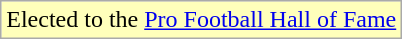<table class="wikitable">
<tr>
<td style="background:#ffb">Elected to the <a href='#'>Pro Football Hall of Fame</a></td>
</tr>
</table>
